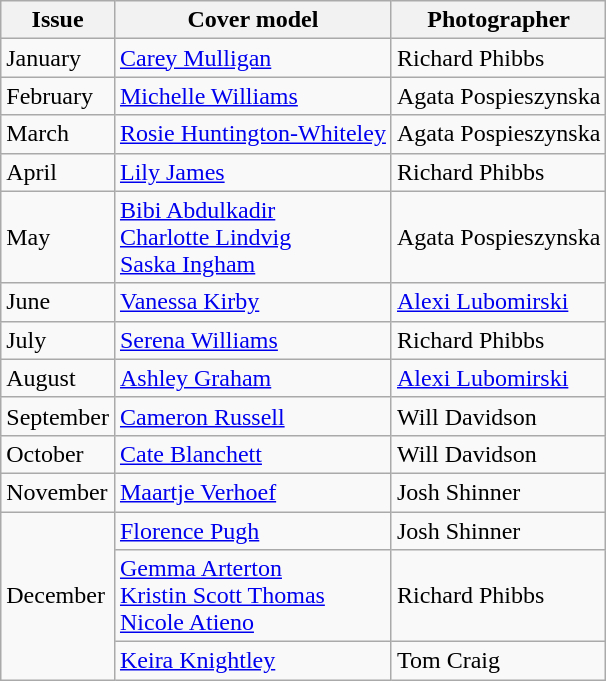<table class="sortable wikitable">
<tr>
<th>Issue</th>
<th>Cover model</th>
<th>Photographer</th>
</tr>
<tr>
<td>January</td>
<td><a href='#'>Carey Mulligan</a></td>
<td>Richard Phibbs</td>
</tr>
<tr>
<td>February</td>
<td><a href='#'>Michelle Williams</a></td>
<td>Agata Pospieszynska</td>
</tr>
<tr>
<td>March</td>
<td><a href='#'>Rosie Huntington-Whiteley</a></td>
<td>Agata Pospieszynska</td>
</tr>
<tr>
<td>April</td>
<td><a href='#'>Lily James</a></td>
<td>Richard Phibbs</td>
</tr>
<tr>
<td>May</td>
<td><a href='#'>Bibi Abdulkadir</a><br><a href='#'>Charlotte Lindvig</a><br><a href='#'>Saska Ingham</a></td>
<td>Agata Pospieszynska</td>
</tr>
<tr>
<td>June</td>
<td><a href='#'>Vanessa Kirby</a></td>
<td><a href='#'>Alexi Lubomirski</a></td>
</tr>
<tr>
<td>July</td>
<td><a href='#'>Serena Williams</a></td>
<td>Richard Phibbs</td>
</tr>
<tr>
<td>August</td>
<td><a href='#'>Ashley Graham</a></td>
<td><a href='#'>Alexi Lubomirski</a></td>
</tr>
<tr>
<td>September</td>
<td><a href='#'>Cameron Russell</a></td>
<td>Will Davidson</td>
</tr>
<tr>
<td>October</td>
<td><a href='#'>Cate Blanchett</a></td>
<td>Will Davidson</td>
</tr>
<tr>
<td>November</td>
<td><a href='#'>Maartje Verhoef</a></td>
<td>Josh Shinner</td>
</tr>
<tr>
<td rowspan=3>December</td>
<td><a href='#'>Florence Pugh</a></td>
<td>Josh Shinner</td>
</tr>
<tr>
<td><a href='#'>Gemma Arterton</a><br><a href='#'>Kristin Scott Thomas</a><br><a href='#'>Nicole Atieno</a></td>
<td>Richard Phibbs</td>
</tr>
<tr>
<td><a href='#'>Keira Knightley</a></td>
<td>Tom Craig</td>
</tr>
</table>
